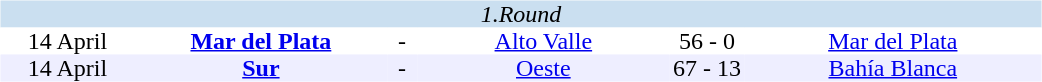<table width=700>
<tr>
<td width=700 valign="top"><br><table border=0 cellspacing=0 cellpadding=0 style="font-size: 100%; border-collapse: collapse;" width=100%>
<tr bgcolor="#CADFF0">
<td style="font-size:100%"; align="center" colspan="6"><em>1.Round</em></td>
</tr>
<tr align=center bgcolor=#FFFFFF>
<td width=90>14 April</td>
<td width=170><strong><a href='#'>Mar del Plata</a></strong></td>
<td width=20>-</td>
<td width=170><a href='#'>Alto Valle</a></td>
<td width=50>56 - 0</td>
<td width=200><a href='#'>Mar del Plata</a></td>
</tr>
<tr align=center bgcolor=#EEEEFF>
<td width=90>14 April</td>
<td width=170><strong><a href='#'>Sur</a></strong></td>
<td width=20>-</td>
<td width=170><a href='#'>Oeste</a></td>
<td width=50>67 - 13</td>
<td width=200><a href='#'>Bahía Blanca</a></td>
</tr>
</table>
</td>
</tr>
</table>
